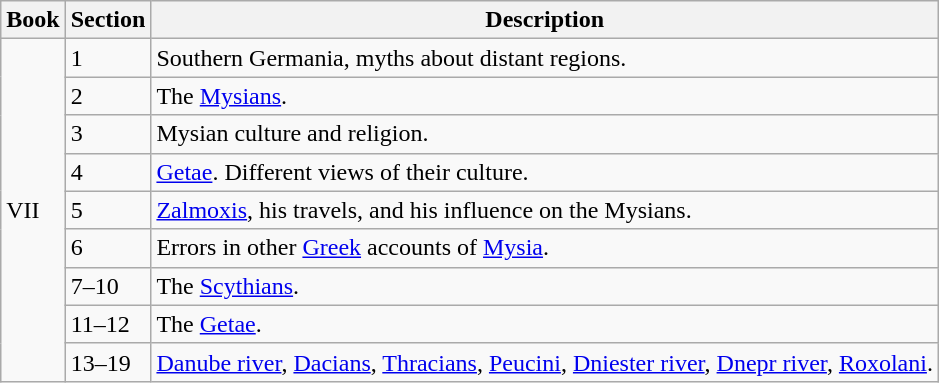<table class="wikitable" style="max-width:45em;">
<tr>
<th>Book</th>
<th>Section</th>
<th>Description</th>
</tr>
<tr>
<td rowspan="9">VII</td>
<td>1</td>
<td>Southern Germania, myths about distant regions.</td>
</tr>
<tr>
<td>2</td>
<td>The <a href='#'>Mysians</a>.</td>
</tr>
<tr>
<td>3</td>
<td>Mysian culture and religion.</td>
</tr>
<tr>
<td>4</td>
<td><a href='#'>Getae</a>.  Different views of their culture.</td>
</tr>
<tr>
<td>5</td>
<td><a href='#'>Zalmoxis</a>, his travels, and his influence on the Mysians.</td>
</tr>
<tr>
<td>6</td>
<td>Errors in other <a href='#'>Greek</a> accounts of <a href='#'>Mysia</a>.</td>
</tr>
<tr>
<td>7–10</td>
<td>The <a href='#'>Scythians</a>.</td>
</tr>
<tr>
<td>11–12</td>
<td>The <a href='#'>Getae</a>.</td>
</tr>
<tr>
<td>13–19</td>
<td><a href='#'>Danube river</a>, <a href='#'>Dacians</a>, <a href='#'>Thracians</a>, <a href='#'>Peucini</a>, <a href='#'>Dniester river</a>, <a href='#'>Dnepr river</a>, <a href='#'>Roxolani</a>.</td>
</tr>
</table>
